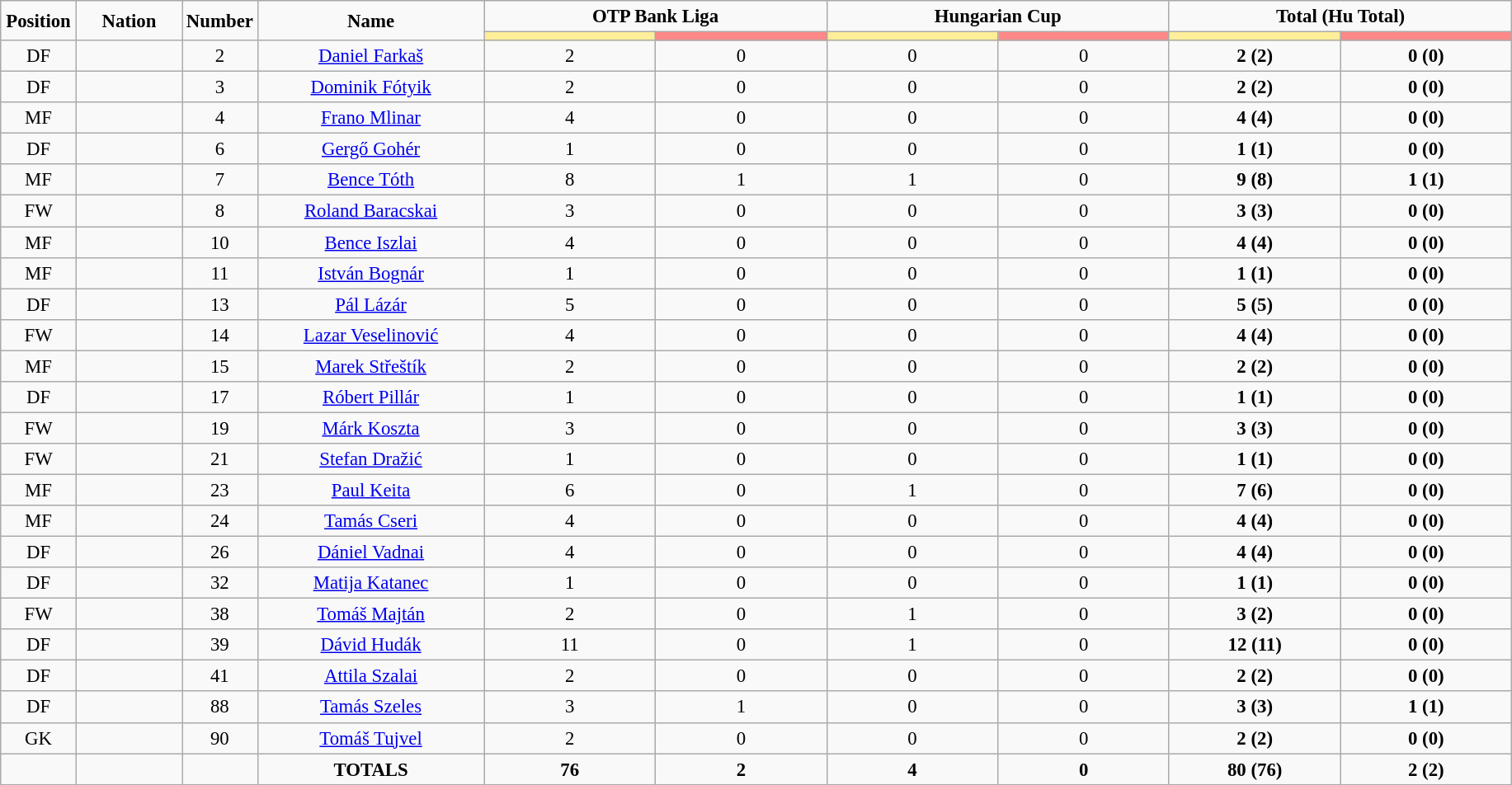<table class="wikitable" style="font-size: 95%; text-align: center;">
<tr>
<td rowspan="2" width="5%" align="center"><strong>Position</strong></td>
<td rowspan="2" width="7%" align="center"><strong>Nation</strong></td>
<td rowspan="2" width="5%" align="center"><strong>Number</strong></td>
<td rowspan="2" width="15%" align="center"><strong>Name</strong></td>
<td colspan="2" align="center"><strong>OTP Bank Liga</strong></td>
<td colspan="2" align="center"><strong>Hungarian Cup</strong></td>
<td colspan="2" align="center"><strong>Total (Hu Total)</strong></td>
</tr>
<tr>
<th width=60 style="background: #FFEE99"></th>
<th width=60 style="background: #FF8888"></th>
<th width=60 style="background: #FFEE99"></th>
<th width=60 style="background: #FF8888"></th>
<th width=60 style="background: #FFEE99"></th>
<th width=60 style="background: #FF8888"></th>
</tr>
<tr>
<td>DF</td>
<td></td>
<td>2</td>
<td><a href='#'>Daniel Farkaš</a></td>
<td>2</td>
<td>0</td>
<td>0</td>
<td>0</td>
<td><strong>2 (2)</strong></td>
<td><strong>0 (0)</strong></td>
</tr>
<tr>
<td>DF</td>
<td></td>
<td>3</td>
<td><a href='#'>Dominik Fótyik</a></td>
<td>2</td>
<td>0</td>
<td>0</td>
<td>0</td>
<td><strong>2 (2)</strong></td>
<td><strong>0 (0)</strong></td>
</tr>
<tr>
<td>MF</td>
<td></td>
<td>4</td>
<td><a href='#'>Frano Mlinar</a></td>
<td>4</td>
<td>0</td>
<td>0</td>
<td>0</td>
<td><strong>4 (4)</strong></td>
<td><strong>0 (0)</strong></td>
</tr>
<tr>
<td>DF</td>
<td></td>
<td>6</td>
<td><a href='#'>Gergő Gohér</a></td>
<td>1</td>
<td>0</td>
<td>0</td>
<td>0</td>
<td><strong>1 (1)</strong></td>
<td><strong>0 (0)</strong></td>
</tr>
<tr>
<td>MF</td>
<td></td>
<td>7</td>
<td><a href='#'>Bence Tóth</a></td>
<td>8</td>
<td>1</td>
<td>1</td>
<td>0</td>
<td><strong>9 (8)</strong></td>
<td><strong>1 (1)</strong></td>
</tr>
<tr>
<td>FW</td>
<td></td>
<td>8</td>
<td><a href='#'>Roland Baracskai</a></td>
<td>3</td>
<td>0</td>
<td>0</td>
<td>0</td>
<td><strong>3 (3)</strong></td>
<td><strong>0 (0)</strong></td>
</tr>
<tr>
<td>MF</td>
<td></td>
<td>10</td>
<td><a href='#'>Bence Iszlai</a></td>
<td>4</td>
<td>0</td>
<td>0</td>
<td>0</td>
<td><strong>4 (4)</strong></td>
<td><strong>0 (0)</strong></td>
</tr>
<tr>
<td>MF</td>
<td></td>
<td>11</td>
<td><a href='#'>István Bognár</a></td>
<td>1</td>
<td>0</td>
<td>0</td>
<td>0</td>
<td><strong>1 (1)</strong></td>
<td><strong>0 (0)</strong></td>
</tr>
<tr>
<td>DF</td>
<td></td>
<td>13</td>
<td><a href='#'>Pál Lázár</a></td>
<td>5</td>
<td>0</td>
<td>0</td>
<td>0</td>
<td><strong>5 (5)</strong></td>
<td><strong>0 (0)</strong></td>
</tr>
<tr>
<td>FW</td>
<td></td>
<td>14</td>
<td><a href='#'>Lazar Veselinović</a></td>
<td>4</td>
<td>0</td>
<td>0</td>
<td>0</td>
<td><strong>4 (4)</strong></td>
<td><strong>0 (0)</strong></td>
</tr>
<tr>
<td>MF</td>
<td></td>
<td>15</td>
<td><a href='#'>Marek Střeštík</a></td>
<td>2</td>
<td>0</td>
<td>0</td>
<td>0</td>
<td><strong>2 (2)</strong></td>
<td><strong>0 (0)</strong></td>
</tr>
<tr>
<td>DF</td>
<td></td>
<td>17</td>
<td><a href='#'>Róbert Pillár</a></td>
<td>1</td>
<td>0</td>
<td>0</td>
<td>0</td>
<td><strong>1 (1)</strong></td>
<td><strong>0 (0)</strong></td>
</tr>
<tr>
<td>FW</td>
<td></td>
<td>19</td>
<td><a href='#'>Márk Koszta</a></td>
<td>3</td>
<td>0</td>
<td>0</td>
<td>0</td>
<td><strong>3 (3)</strong></td>
<td><strong>0 (0)</strong></td>
</tr>
<tr>
<td>FW</td>
<td></td>
<td>21</td>
<td><a href='#'>Stefan Dražić</a></td>
<td>1</td>
<td>0</td>
<td>0</td>
<td>0</td>
<td><strong>1 (1)</strong></td>
<td><strong>0 (0)</strong></td>
</tr>
<tr>
<td>MF</td>
<td></td>
<td>23</td>
<td><a href='#'>Paul Keita</a></td>
<td>6</td>
<td>0</td>
<td>1</td>
<td>0</td>
<td><strong>7 (6)</strong></td>
<td><strong>0 (0)</strong></td>
</tr>
<tr>
<td>MF</td>
<td></td>
<td>24</td>
<td><a href='#'>Tamás Cseri</a></td>
<td>4</td>
<td>0</td>
<td>0</td>
<td>0</td>
<td><strong>4 (4)</strong></td>
<td><strong>0 (0)</strong></td>
</tr>
<tr>
<td>DF</td>
<td></td>
<td>26</td>
<td><a href='#'>Dániel Vadnai</a></td>
<td>4</td>
<td>0</td>
<td>0</td>
<td>0</td>
<td><strong>4 (4)</strong></td>
<td><strong>0 (0)</strong></td>
</tr>
<tr>
<td>DF</td>
<td></td>
<td>32</td>
<td><a href='#'>Matija Katanec</a></td>
<td>1</td>
<td>0</td>
<td>0</td>
<td>0</td>
<td><strong>1 (1)</strong></td>
<td><strong>0 (0)</strong></td>
</tr>
<tr>
<td>FW</td>
<td></td>
<td>38</td>
<td><a href='#'>Tomáš Majtán</a></td>
<td>2</td>
<td>0</td>
<td>1</td>
<td>0</td>
<td><strong>3 (2)</strong></td>
<td><strong>0 (0)</strong></td>
</tr>
<tr>
<td>DF</td>
<td></td>
<td>39</td>
<td><a href='#'>Dávid Hudák</a></td>
<td>11</td>
<td>0</td>
<td>1</td>
<td>0</td>
<td><strong>12 (11)</strong></td>
<td><strong>0 (0)</strong></td>
</tr>
<tr>
<td>DF</td>
<td></td>
<td>41</td>
<td><a href='#'>Attila Szalai</a></td>
<td>2</td>
<td>0</td>
<td>0</td>
<td>0</td>
<td><strong>2 (2)</strong></td>
<td><strong>0 (0)</strong></td>
</tr>
<tr>
<td>DF</td>
<td></td>
<td>88</td>
<td><a href='#'>Tamás Szeles</a></td>
<td>3</td>
<td>1</td>
<td>0</td>
<td>0</td>
<td><strong>3 (3)</strong></td>
<td><strong>1 (1)</strong></td>
</tr>
<tr>
<td>GK</td>
<td></td>
<td>90</td>
<td><a href='#'>Tomáš Tujvel</a></td>
<td>2</td>
<td>0</td>
<td>0</td>
<td>0</td>
<td><strong>2 (2)</strong></td>
<td><strong>0 (0)</strong></td>
</tr>
<tr>
<td></td>
<td></td>
<td></td>
<td><strong>TOTALS</strong></td>
<td><strong>76</strong></td>
<td><strong>2</strong></td>
<td><strong>4</strong></td>
<td><strong>0</strong></td>
<td><strong>80 (76)</strong></td>
<td><strong>2 (2)</strong></td>
</tr>
<tr>
</tr>
</table>
